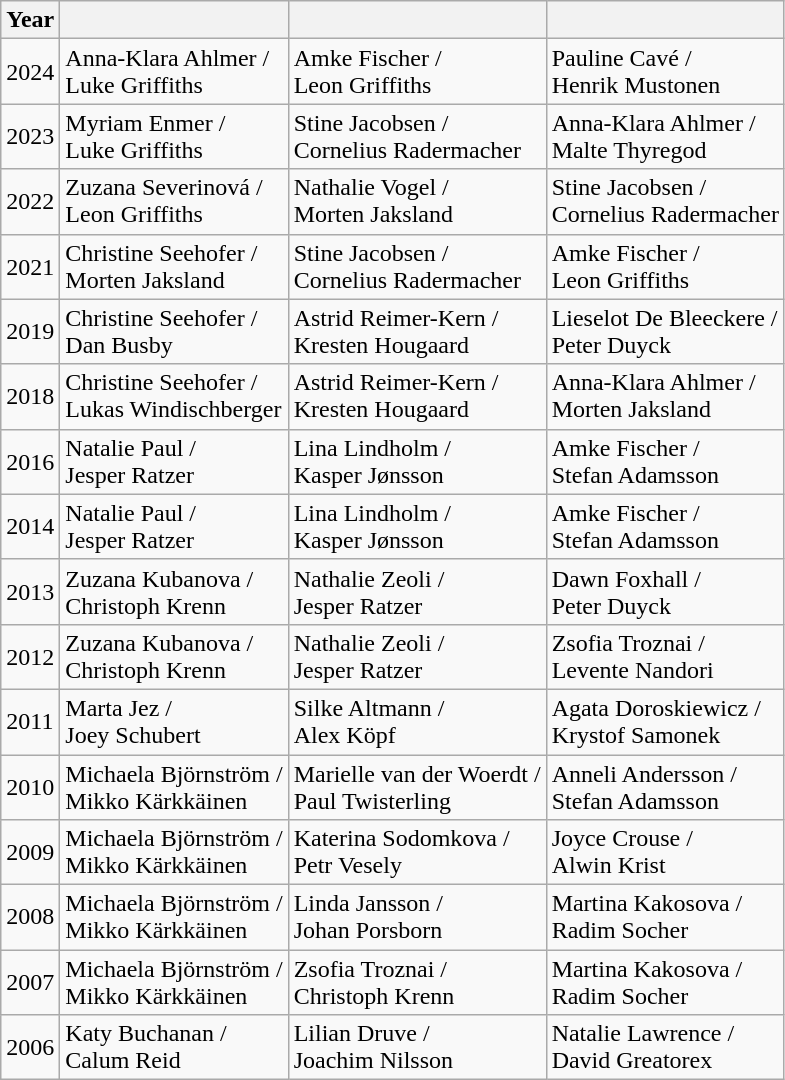<table class="wikitable">
<tr>
<th>Year</th>
<th></th>
<th></th>
<th></th>
</tr>
<tr>
<td>2024</td>
<td>Anna-Klara Ahlmer  /<br>Luke Griffiths </td>
<td>Amke Fischer   /<br>Leon Griffiths </td>
<td>Pauline Cavé   /<br>Henrik Mustonen </td>
</tr>
<tr>
<td>2023</td>
<td>Myriam Enmer   /<br>Luke Griffiths </td>
<td>Stine Jacobsen   /<br>Cornelius Radermacher </td>
<td>Anna-Klara Ahlmer  /<br>Malte Thyregod </td>
</tr>
<tr>
<td>2022</td>
<td>Zuzana Severinová    /<br>Leon Griffiths </td>
<td>Nathalie Vogel   /<br>Morten Jaksland </td>
<td>Stine Jacobsen   /<br>Cornelius Radermacher </td>
</tr>
<tr>
<td>2021</td>
<td>Christine Seehofer   /<br>Morten Jaksland </td>
<td>Stine Jacobsen   /<br>Cornelius Radermacher </td>
<td>Amke Fischer   /<br>Leon Griffiths </td>
</tr>
<tr>
<td>2019</td>
<td>Christine Seehofer   /<br>Dan Busby </td>
<td>Astrid Reimer-Kern  /<br>Kresten Hougaard </td>
<td>Lieselot De Bleeckere    /<br>Peter Duyck </td>
</tr>
<tr>
<td>2018</td>
<td>Christine Seehofer   /<br>Lukas Windischberger </td>
<td>Astrid Reimer-Kern   /<br>Kresten Hougaard </td>
<td>Anna-Klara Ahlmer   /<br>Morten Jaksland </td>
</tr>
<tr>
<td>2016</td>
<td>Natalie Paul   /<br>Jesper Ratzer </td>
<td>Lina Lindholm  /<br>Kasper Jønsson </td>
<td>Amke Fischer   /<br>Stefan Adamsson </td>
</tr>
<tr>
<td>2014</td>
<td>Natalie Paul   /<br>Jesper Ratzer </td>
<td>Lina Lindholm   /<br>Kasper Jønsson </td>
<td>Amke Fischer   /<br>Stefan Adamsson </td>
</tr>
<tr>
<td>2013</td>
<td>Zuzana Kubanova   /<br>Christoph Krenn </td>
<td>Nathalie Zeoli  /<br>Jesper Ratzer </td>
<td>Dawn Foxhall   /<br>Peter Duyck </td>
</tr>
<tr>
<td>2012</td>
<td>Zuzana Kubanova   /<br>Christoph Krenn </td>
<td>Nathalie Zeoli  /<br>Jesper Ratzer </td>
<td>Zsofia Troznai   /<br>Levente Nandori </td>
</tr>
<tr>
<td>2011</td>
<td>Marta Jez   /<br>Joey Schubert </td>
<td>Silke Altmann   /<br>Alex Köpf </td>
<td>Agata Doroskiewicz  /<br>Krystof Samonek </td>
</tr>
<tr>
<td>2010</td>
<td>Michaela Björnström   /<br>Mikko Kärkkäinen </td>
<td>Marielle van der Woerdt  /<br>Paul Twisterling </td>
<td>Anneli Andersson   /<br>Stefan Adamsson </td>
</tr>
<tr>
<td>2009</td>
<td>Michaela Björnström   /<br>Mikko Kärkkäinen </td>
<td>Katerina Sodomkova   /<br>Petr Vesely </td>
<td>Joyce Crouse   /<br>Alwin Krist </td>
</tr>
<tr>
<td>2008</td>
<td>Michaela Björnström   /<br>Mikko Kärkkäinen </td>
<td>Linda Jansson   /<br>Johan Porsborn </td>
<td>Martina Kakosova   /<br>Radim Socher </td>
</tr>
<tr>
<td>2007</td>
<td>Michaela Björnström   /<br>Mikko Kärkkäinen </td>
<td>Zsofia Troznai   /<br>Christoph Krenn </td>
<td>Martina Kakosova  /<br>Radim Socher </td>
</tr>
<tr>
<td>2006</td>
<td>Katy Buchanan   /<br>Calum Reid </td>
<td>Lilian Druve   /<br>Joachim Nilsson </td>
<td>Natalie Lawrence   /<br>David Greatorex </td>
</tr>
</table>
